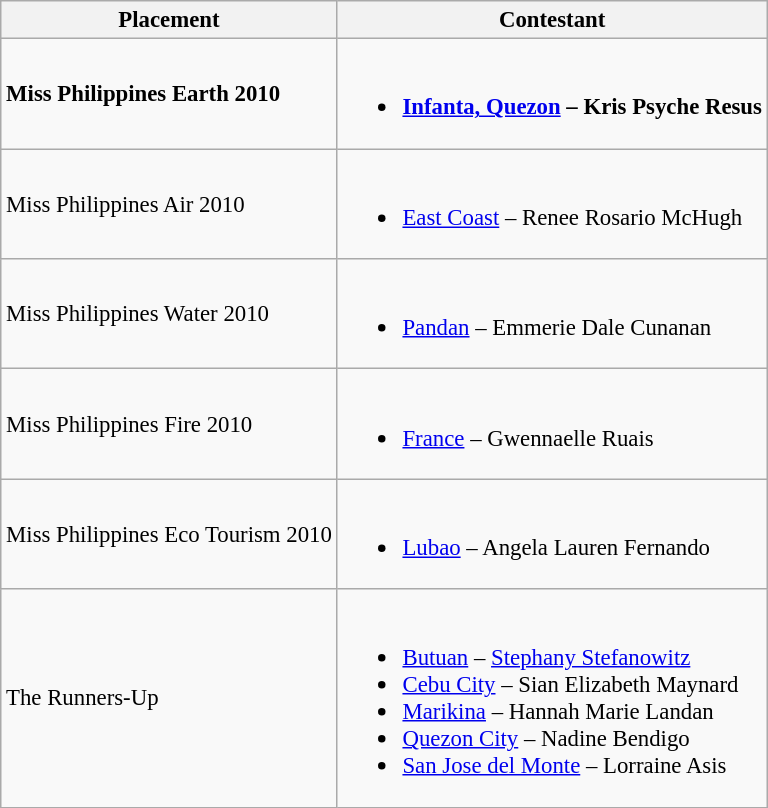<table class="wikitable sortable" style="font-size: 95%;">
<tr>
<th>Placement</th>
<th>Contestant</th>
</tr>
<tr>
<td><strong>Miss Philippines Earth 2010</strong></td>
<td><br><ul><li><strong><a href='#'>Infanta, Quezon</a> – Kris Psyche Resus</strong></li></ul></td>
</tr>
<tr>
<td>Miss Philippines Air 2010</td>
<td><br><ul><li><a href='#'>East Coast</a> – Renee Rosario McHugh</li></ul></td>
</tr>
<tr>
<td>Miss Philippines Water 2010</td>
<td><br><ul><li><a href='#'>Pandan</a> – Emmerie Dale Cunanan</li></ul></td>
</tr>
<tr>
<td>Miss Philippines Fire 2010</td>
<td><br><ul><li><a href='#'>France</a> – Gwennaelle Ruais</li></ul></td>
</tr>
<tr>
<td>Miss Philippines Eco Tourism 2010</td>
<td><br><ul><li><a href='#'>Lubao</a> – Angela Lauren Fernando</li></ul></td>
</tr>
<tr>
<td>The Runners-Up</td>
<td><br><ul><li><a href='#'>Butuan</a> – <a href='#'>Stephany Stefanowitz</a></li><li><a href='#'>Cebu City</a> – Sian Elizabeth Maynard</li><li><a href='#'>Marikina</a> – Hannah Marie Landan</li><li><a href='#'>Quezon City</a> – Nadine Bendigo</li><li><a href='#'>San Jose del Monte</a> – Lorraine Asis</li></ul></td>
</tr>
</table>
